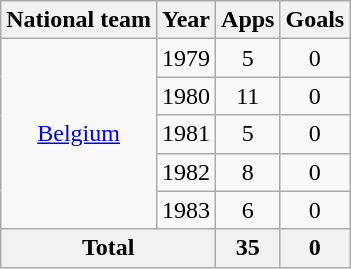<table class="wikitable" style="text-align:center">
<tr>
<th>National team</th>
<th>Year</th>
<th>Apps</th>
<th>Goals</th>
</tr>
<tr>
<td rowspan="5"><a href='#'>Belgium</a></td>
<td>1979</td>
<td>5</td>
<td>0</td>
</tr>
<tr>
<td>1980</td>
<td>11</td>
<td>0</td>
</tr>
<tr>
<td>1981</td>
<td>5</td>
<td>0</td>
</tr>
<tr>
<td>1982</td>
<td>8</td>
<td>0</td>
</tr>
<tr>
<td>1983</td>
<td>6</td>
<td>0</td>
</tr>
<tr>
<th colspan="2">Total</th>
<th>35</th>
<th>0</th>
</tr>
</table>
